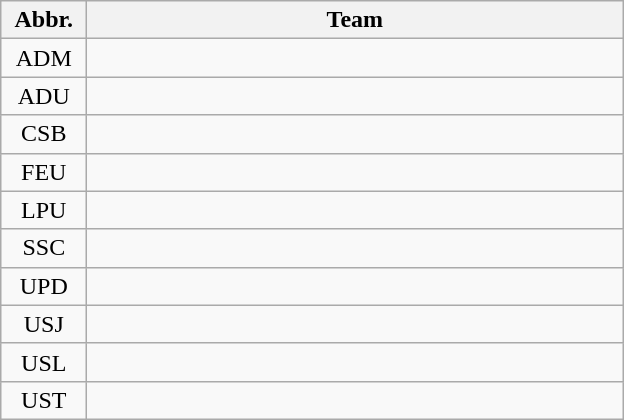<table class="wikitable" style="text-align: center;">
<tr>
<th width=50>Abbr.</th>
<th width=350>Team</th>
</tr>
<tr>
<td>ADM</td>
<td style="text-align:left;"></td>
</tr>
<tr>
<td>ADU</td>
<td style="text-align:left;"></td>
</tr>
<tr>
<td>CSB</td>
<td style="text-align:left;"></td>
</tr>
<tr>
<td>FEU</td>
<td style="text-align:left;"></td>
</tr>
<tr>
<td>LPU</td>
<td style="text-align:left;"></td>
</tr>
<tr>
<td>SSC</td>
<td style="text-align:left;"></td>
</tr>
<tr>
<td>UPD</td>
<td style="text-align:left;"></td>
</tr>
<tr>
<td>USJ</td>
<td style="text-align:left;"></td>
</tr>
<tr>
<td>USL</td>
<td style="text-align:left;"></td>
</tr>
<tr>
<td>UST</td>
<td style="text-align:left;"></td>
</tr>
</table>
